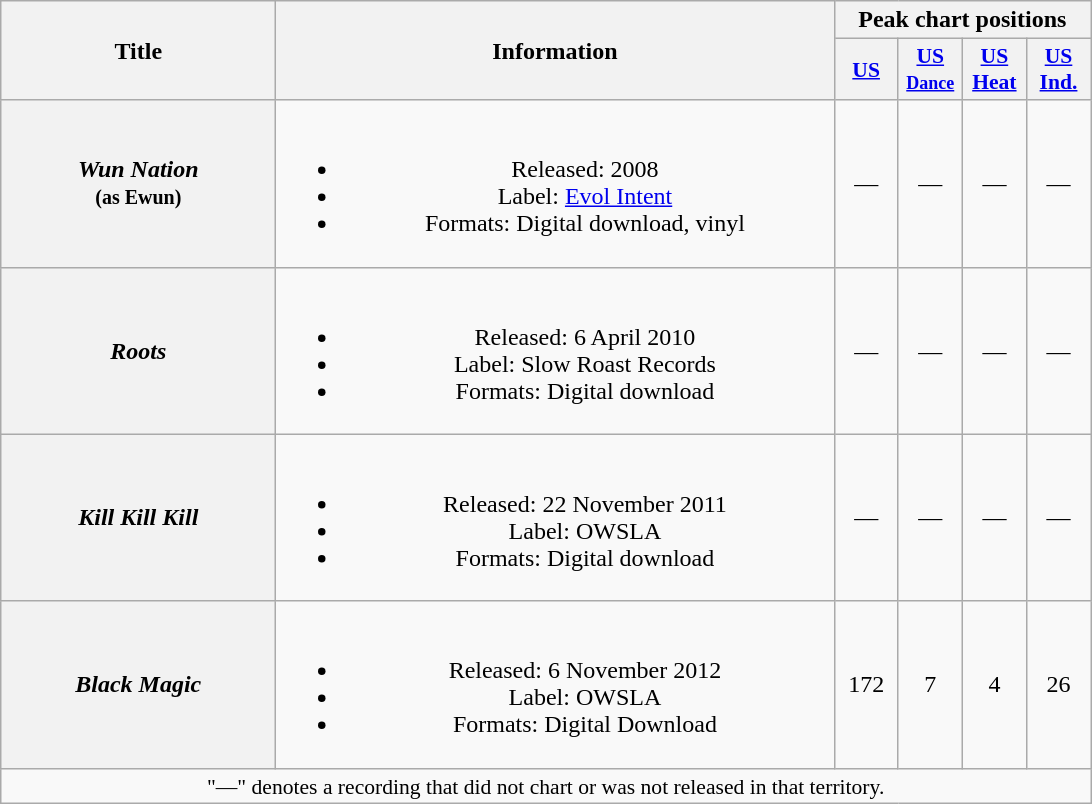<table class="wikitable plainrowheaders" style="text-align:center;">
<tr>
<th scope="col" style="width:11em;" rowspan="2">Title</th>
<th scope="col" style="width:22.8em;" rowspan="2">Information</th>
<th scope="col" colspan="4">Peak chart positions</th>
</tr>
<tr>
<th scope="col" style="width:2.5em;font-size:90%;"><a href='#'>US</a><br></th>
<th scope="col" style="width:2.5em;font-size:90%;"><a href='#'>US</a><br><small><a href='#'>Dance</a></small><br></th>
<th scope="col" style="width:2.5em;font-size:90%;"><a href='#'>US</a><br><a href='#'>Heat</a><br></th>
<th scope="col" style="width:2.5em;font-size:90%;"><a href='#'>US</a><br><a href='#'>Ind.</a><br></th>
</tr>
<tr>
<th scope="row"><em>Wun Nation</em><br><small>(as Ewun)</small></th>
<td><br><ul><li>Released: 2008</li><li>Label: <a href='#'>Evol Intent</a></li><li>Formats: Digital download, vinyl</li></ul></td>
<td>—</td>
<td>—</td>
<td>—</td>
<td>—</td>
</tr>
<tr>
<th scope="row"><em>Roots</em></th>
<td><br><ul><li>Released: 6 April 2010</li><li>Label: Slow Roast Records</li><li>Formats: Digital download</li></ul></td>
<td>—</td>
<td>—</td>
<td>—</td>
<td>—</td>
</tr>
<tr>
<th scope="row"><em>Kill Kill Kill</em></th>
<td><br><ul><li>Released: 22 November 2011</li><li>Label: OWSLA</li><li>Formats: Digital download</li></ul></td>
<td>—</td>
<td>—</td>
<td>—</td>
<td>—</td>
</tr>
<tr>
<th scope="row"><em>Black Magic</em></th>
<td><br><ul><li>Released: 6 November 2012</li><li>Label: OWSLA</li><li>Formats: Digital Download</li></ul></td>
<td>172</td>
<td>7</td>
<td>4</td>
<td>26</td>
</tr>
<tr>
<td colspan="12" style="font-size:90%">"—" denotes a recording that did not chart or was not released in that territory.</td>
</tr>
</table>
